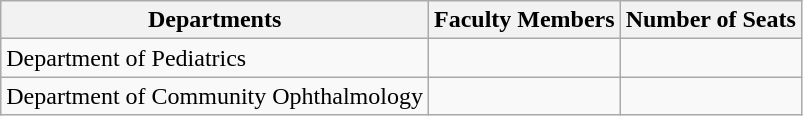<table class="wikitable sortable">
<tr>
<th>Departments</th>
<th>Faculty Members</th>
<th>Number of Seats</th>
</tr>
<tr>
<td>Department of Pediatrics</td>
<td></td>
<td></td>
</tr>
<tr>
<td>Department of Community Ophthalmology</td>
<td></td>
<td></td>
</tr>
</table>
